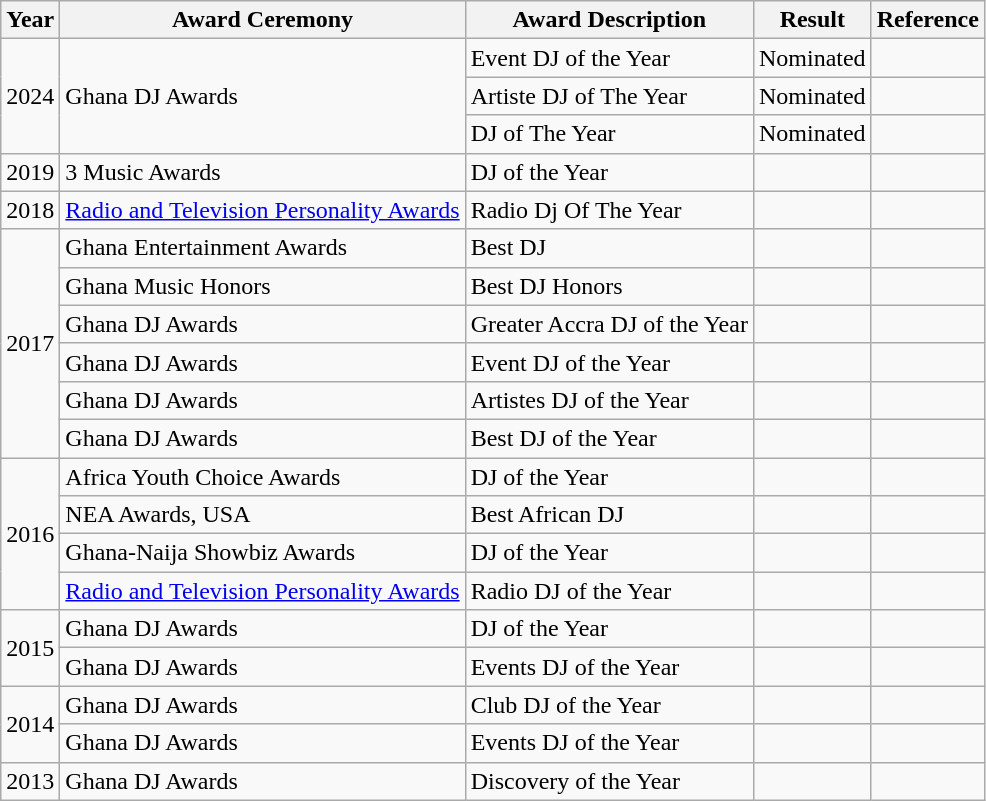<table class="wikitable">
<tr>
<th>Year</th>
<th>Award Ceremony</th>
<th>Award Description</th>
<th>Result</th>
<th>Reference</th>
</tr>
<tr>
<td rowspan="3">2024</td>
<td rowspan="3">Ghana DJ Awards</td>
<td>Event DJ of the Year</td>
<td>Nominated</td>
<td></td>
</tr>
<tr>
<td>Artiste DJ of The Year</td>
<td>Nominated</td>
<td></td>
</tr>
<tr>
<td>DJ of The Year</td>
<td>Nominated</td>
<td></td>
</tr>
<tr>
<td>2019</td>
<td>3 Music Awards</td>
<td>DJ of the Year</td>
<td></td>
<td></td>
</tr>
<tr>
<td>2018</td>
<td><a href='#'>Radio and Television Personality Awards</a></td>
<td>Radio Dj Of The Year</td>
<td></td>
<td></td>
</tr>
<tr>
<td rowspan="6">2017</td>
<td>Ghana Entertainment Awards</td>
<td>Best DJ</td>
<td></td>
<td></td>
</tr>
<tr>
<td>Ghana Music Honors</td>
<td>Best DJ Honors</td>
<td></td>
<td></td>
</tr>
<tr>
<td>Ghana DJ Awards</td>
<td>Greater Accra DJ of the Year</td>
<td></td>
<td></td>
</tr>
<tr>
<td>Ghana DJ Awards</td>
<td>Event DJ of the Year</td>
<td></td>
<td></td>
</tr>
<tr>
<td>Ghana DJ Awards</td>
<td>Artistes DJ of the Year</td>
<td></td>
<td></td>
</tr>
<tr>
<td>Ghana DJ Awards</td>
<td>Best DJ of the Year</td>
<td></td>
<td></td>
</tr>
<tr>
<td rowspan="4">2016</td>
<td>Africa Youth Choice Awards</td>
<td>DJ of the Year</td>
<td></td>
<td></td>
</tr>
<tr>
<td>NEA Awards, USA</td>
<td>Best African DJ</td>
<td></td>
<td></td>
</tr>
<tr>
<td>Ghana-Naija Showbiz Awards</td>
<td>DJ of the Year</td>
<td></td>
<td></td>
</tr>
<tr>
<td><a href='#'>Radio and Television Personality Awards</a></td>
<td>Radio DJ of the Year</td>
<td></td>
<td></td>
</tr>
<tr>
<td rowspan="2">2015</td>
<td>Ghana DJ Awards</td>
<td>DJ of the Year</td>
<td></td>
<td></td>
</tr>
<tr>
<td>Ghana DJ Awards</td>
<td>Events DJ of the Year</td>
<td></td>
<td></td>
</tr>
<tr>
<td rowspan="2">2014</td>
<td>Ghana DJ Awards</td>
<td>Club DJ of the Year</td>
<td></td>
<td></td>
</tr>
<tr>
<td>Ghana DJ Awards</td>
<td>Events DJ of the Year</td>
<td></td>
<td></td>
</tr>
<tr>
<td>2013</td>
<td>Ghana DJ Awards</td>
<td>Discovery of the Year</td>
<td></td>
<td></td>
</tr>
</table>
